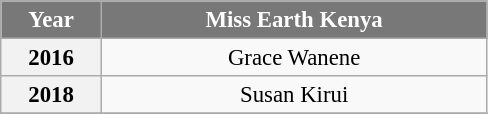<table class="wikitable sortable" style="font-size: 95%; text-align:center">
<tr>
<th width="60" style="background-color:#787878;color:#FFFFFF;">Year</th>
<th width="250" style="background-color:#787878;color:#FFFFFF;">Miss Earth Kenya</th>
</tr>
<tr>
<th>2016</th>
<td>Grace Wanene</td>
</tr>
<tr>
<th>2018</th>
<td>Susan Kirui</td>
</tr>
<tr>
</tr>
</table>
